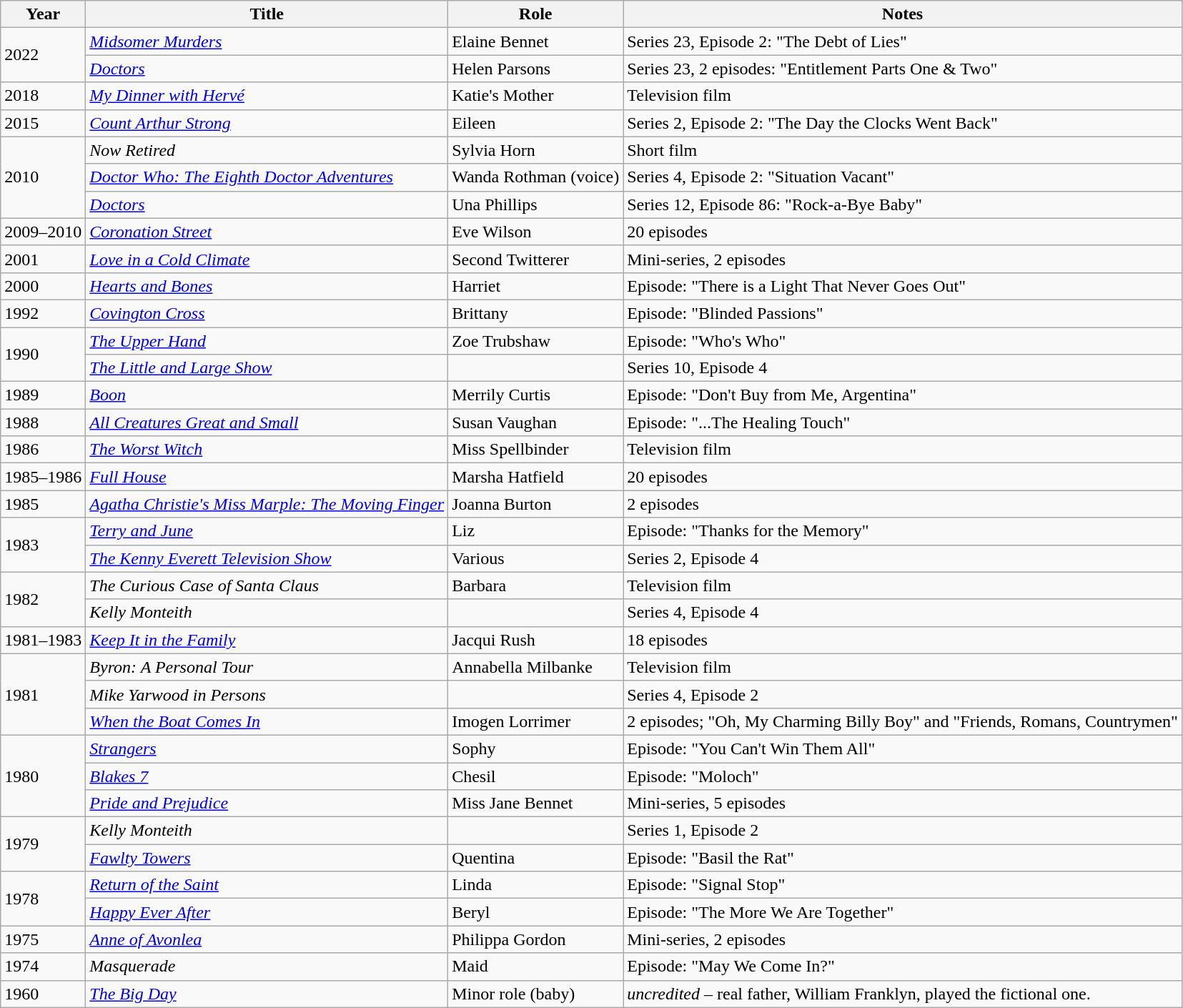<table class="wikitable sortable">
<tr>
<th>Year</th>
<th>Title</th>
<th>Role</th>
<th>Notes</th>
</tr>
<tr>
<td rowspan="2">2022</td>
<td><em><a href='#'>Midsomer Murders</a></em></td>
<td>Elaine Bennet</td>
<td>Series 23, Episode 2: "The Debt of Lies"</td>
</tr>
<tr>
<td><em><a href='#'>Doctors</a></em></td>
<td>Helen Parsons</td>
<td>Series 23, 2 episodes: "Entitlement Parts One & Two"</td>
</tr>
<tr>
<td>2018</td>
<td><em><a href='#'>My Dinner with Hervé</a></em></td>
<td>Katie's Mother</td>
<td>Television film</td>
</tr>
<tr>
<td>2015</td>
<td><em><a href='#'>Count Arthur Strong</a></em></td>
<td>Eileen</td>
<td>Series 2, Episode 2: "The Day the Clocks Went Back"</td>
</tr>
<tr>
<td rowspan="3">2010</td>
<td><em>Now Retired</em></td>
<td>Sylvia Horn</td>
<td>Short film</td>
</tr>
<tr>
<td><em><a href='#'>Doctor Who: The Eighth Doctor Adventures</a></em></td>
<td>Wanda Rothman (voice)</td>
<td>Series 4, Episode 2: "Situation Vacant"</td>
</tr>
<tr>
<td><em><a href='#'>Doctors</a></em></td>
<td>Una Phillips</td>
<td>Series 12, Episode 86: "Rock-a-Bye Baby"</td>
</tr>
<tr>
<td>2009–2010</td>
<td><em><a href='#'>Coronation Street</a></em></td>
<td>Eve Wilson</td>
<td>20 episodes</td>
</tr>
<tr>
<td>2001</td>
<td><em><a href='#'>Love in a Cold Climate</a></em></td>
<td>Second Twitterer</td>
<td>Mini-series, 2 episodes</td>
</tr>
<tr>
<td>2000</td>
<td><em><a href='#'>Hearts and Bones</a></em></td>
<td>Harriet</td>
<td>Episode: "There is a Light That Never Goes Out"</td>
</tr>
<tr>
<td>1992</td>
<td><em><a href='#'>Covington Cross</a></em></td>
<td>Brittany</td>
<td>Episode: "Blinded Passions"</td>
</tr>
<tr>
<td rowspan="2">1990</td>
<td><em><a href='#'>The Upper Hand</a></em></td>
<td>Zoe Trubshaw</td>
<td>Episode: "Who's Who"</td>
</tr>
<tr>
<td><em><a href='#'>The Little and Large Show</a></em></td>
<td></td>
<td>Series 10, Episode 4</td>
</tr>
<tr>
<td>1989</td>
<td><em><a href='#'>Boon</a></em></td>
<td>Merrily Curtis</td>
<td>Episode: "Don't Buy from Me, Argentina"</td>
</tr>
<tr>
<td>1988</td>
<td><em><a href='#'>All Creatures Great and Small</a></em></td>
<td>Susan Vaughan</td>
<td>Episode: "...The Healing Touch"</td>
</tr>
<tr>
<td>1986</td>
<td><em><a href='#'>The Worst Witch</a></em></td>
<td>Miss Spellbinder</td>
<td>Television film</td>
</tr>
<tr>
<td>1985–1986</td>
<td><em><a href='#'>Full House</a></em></td>
<td>Marsha Hatfield</td>
<td>20 episodes</td>
</tr>
<tr>
<td>1985</td>
<td><em><a href='#'>Agatha Christie's Miss Marple: The Moving Finger</a></em></td>
<td>Joanna Burton</td>
<td>2 episodes</td>
</tr>
<tr>
<td rowspan="2">1983</td>
<td><em><a href='#'>Terry and June</a></em></td>
<td>Liz</td>
<td>Episode: "Thanks for the Memory"</td>
</tr>
<tr>
<td><em><a href='#'>The Kenny Everett Television Show</a></em></td>
<td>Various</td>
<td>Series 2, Episode 4</td>
</tr>
<tr>
<td rowspan="2">1982</td>
<td><em>The Curious Case of Santa Claus</em></td>
<td>Barbara</td>
<td>Television film</td>
</tr>
<tr>
<td><em>Kelly Monteith</em></td>
<td></td>
<td>Series 4, Episode 4</td>
</tr>
<tr>
<td>1981–1983</td>
<td><em><a href='#'>Keep It in the Family</a></em></td>
<td>Jacqui Rush</td>
<td>18 episodes</td>
</tr>
<tr>
<td rowspan="3">1981</td>
<td><em>Byron: A Personal Tour</em></td>
<td>Annabella Milbanke</td>
<td>Television film</td>
</tr>
<tr>
<td><em>Mike Yarwood in Persons</em></td>
<td></td>
<td>Series 4, Episode 2</td>
</tr>
<tr>
<td><em><a href='#'>When the Boat Comes In</a></em></td>
<td>Imogen Lorrimer</td>
<td>2 episodes; "Oh, My Charming Billy Boy" and "Friends, Romans, Countrymen"</td>
</tr>
<tr>
<td rowspan="3">1980</td>
<td><em><a href='#'>Strangers</a></em></td>
<td>Sophy</td>
<td>Episode: "You Can't Win Them All"</td>
</tr>
<tr>
<td><em><a href='#'>Blakes 7</a></em></td>
<td>Chesil</td>
<td>Episode: "Moloch"</td>
</tr>
<tr>
<td><em><a href='#'>Pride and Prejudice</a></em></td>
<td>Miss Jane Bennet</td>
<td>Mini-series, 5 episodes</td>
</tr>
<tr>
<td rowspan="2">1979</td>
<td><em>Kelly Monteith</em></td>
<td></td>
<td>Series 1, Episode 2</td>
</tr>
<tr>
<td><em><a href='#'>Fawlty Towers</a></em></td>
<td>Quentina</td>
<td>Episode: "Basil the Rat"</td>
</tr>
<tr>
<td rowspan="2">1978</td>
<td><em><a href='#'>Return of the Saint</a></em></td>
<td>Linda</td>
<td>Episode: "Signal Stop"</td>
</tr>
<tr>
<td><em><a href='#'>Happy Ever After</a></em></td>
<td>Beryl</td>
<td>Episode: "The More We Are Together"</td>
</tr>
<tr>
<td>1975</td>
<td><em><a href='#'>Anne of Avonlea</a></em></td>
<td>Philippa Gordon</td>
<td>Mini-series, 2 episodes</td>
</tr>
<tr>
<td>1974</td>
<td><em>Masquerade</em></td>
<td>Maid</td>
<td>Episode: "May We Come In?"</td>
</tr>
<tr>
<td>1960</td>
<td><em><a href='#'>The Big Day</a></em></td>
<td>Minor role (baby)</td>
<td><em>uncredited</em> – real father, William Franklyn, played the fictional one.</td>
</tr>
</table>
